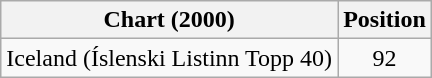<table class="wikitable">
<tr>
<th>Chart (2000)</th>
<th>Position</th>
</tr>
<tr>
<td>Iceland (Íslenski Listinn Topp 40)</td>
<td align="center">92</td>
</tr>
</table>
